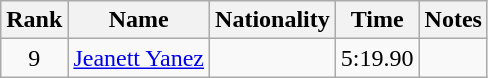<table class="wikitable sortable" style="text-align:center">
<tr>
<th>Rank</th>
<th>Name</th>
<th>Nationality</th>
<th>Time</th>
<th>Notes</th>
</tr>
<tr>
<td>9</td>
<td align=left><a href='#'>Jeanett Yanez</a></td>
<td align=left></td>
<td>5:19.90</td>
<td></td>
</tr>
</table>
